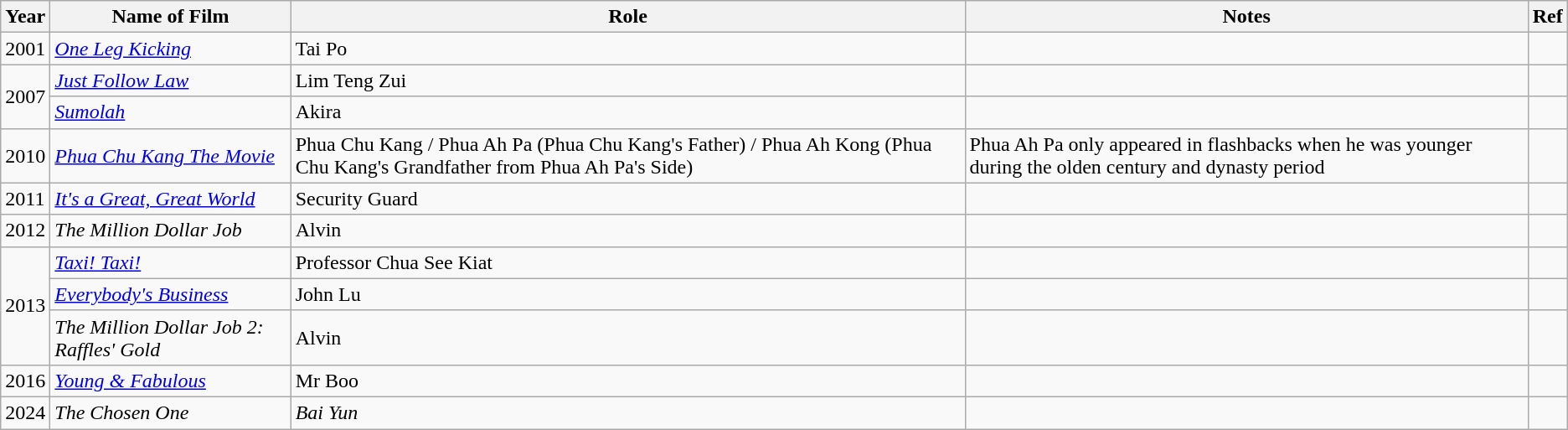<table class="wikitable">
<tr>
<th>Year</th>
<th>Name of Film</th>
<th>Role</th>
<th>Notes</th>
<th>Ref</th>
</tr>
<tr>
<td>2001</td>
<td><em><a href='#'>One Leg Kicking</a></em></td>
<td>Tai Po</td>
<td></td>
<td></td>
</tr>
<tr>
<td rowspan="2">2007</td>
<td><em><a href='#'>Just Follow Law</a></em></td>
<td>Lim Teng Zui</td>
<td></td>
<td></td>
</tr>
<tr>
<td><em><a href='#'>Sumolah</a></em></td>
<td>Akira</td>
<td></td>
<td></td>
</tr>
<tr>
<td>2010</td>
<td><em><a href='#'>Phua Chu Kang The Movie</a></em></td>
<td>Phua Chu Kang / Phua Ah Pa (Phua Chu Kang's Father) / Phua Ah Kong (Phua Chu Kang's Grandfather from Phua Ah Pa's Side)</td>
<td>Phua Ah Pa only appeared in flashbacks when he was younger during the olden century and dynasty period</td>
<td></td>
</tr>
<tr>
<td>2011</td>
<td><em><a href='#'>It's a Great, Great World</a></em></td>
<td>Security Guard</td>
<td></td>
<td></td>
</tr>
<tr>
<td>2012</td>
<td><em>The Million Dollar Job</em></td>
<td>Alvin</td>
<td></td>
<td></td>
</tr>
<tr>
<td rowspan="3">2013</td>
<td><em><a href='#'>Taxi! Taxi!</a></em></td>
<td>Professor Chua See Kiat</td>
<td></td>
<td></td>
</tr>
<tr>
<td><em><a href='#'>Everybody's Business</a></em></td>
<td>John Lu</td>
<td></td>
<td></td>
</tr>
<tr>
<td><em>The Million Dollar Job 2: Raffles' Gold</em></td>
<td>Alvin</td>
<td></td>
<td></td>
</tr>
<tr>
<td>2016</td>
<td><em><a href='#'>Young & Fabulous</a></em></td>
<td>Mr Boo</td>
<td></td>
<td></td>
</tr>
<tr>
<td>2024</td>
<td><em>The Chosen One </em></td>
<td><em>Bai Yun</em></td>
<td></td>
<td></td>
</tr>
</table>
